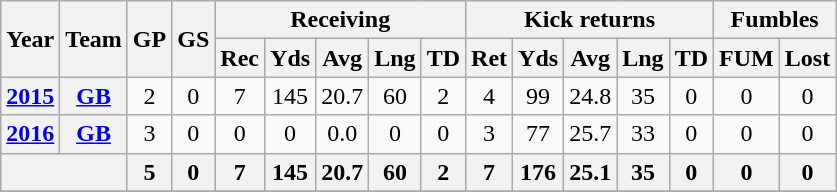<table class="wikitable" style="text-align: center;">
<tr>
<th rowspan="2">Year</th>
<th rowspan="2">Team</th>
<th rowspan="2">GP</th>
<th rowspan="2">GS</th>
<th colspan="5">Receiving</th>
<th colspan="5">Kick returns</th>
<th colspan="2">Fumbles</th>
</tr>
<tr>
<th>Rec</th>
<th>Yds</th>
<th>Avg</th>
<th>Lng</th>
<th>TD</th>
<th>Ret</th>
<th>Yds</th>
<th>Avg</th>
<th>Lng</th>
<th>TD</th>
<th>FUM</th>
<th>Lost</th>
</tr>
<tr>
<th><a href='#'>2015</a></th>
<th><a href='#'>GB</a></th>
<td>2</td>
<td>0</td>
<td>7</td>
<td>145</td>
<td>20.7</td>
<td>60</td>
<td>2</td>
<td>4</td>
<td>99</td>
<td>24.8</td>
<td>35</td>
<td>0</td>
<td>0</td>
<td>0</td>
</tr>
<tr>
<th><a href='#'>2016</a></th>
<th><a href='#'>GB</a></th>
<td>3</td>
<td>0</td>
<td>0</td>
<td>0</td>
<td>0.0</td>
<td>0</td>
<td>0</td>
<td>3</td>
<td>77</td>
<td>25.7</td>
<td>33</td>
<td>0</td>
<td>0</td>
<td>0</td>
</tr>
<tr>
<th colspan="2"></th>
<th>5</th>
<th>0</th>
<th>7</th>
<th>145</th>
<th>20.7</th>
<th>60</th>
<th>2</th>
<th>7</th>
<th>176</th>
<th>25.1</th>
<th>35</th>
<th>0</th>
<th>0</th>
<th>0</th>
</tr>
<tr>
</tr>
</table>
